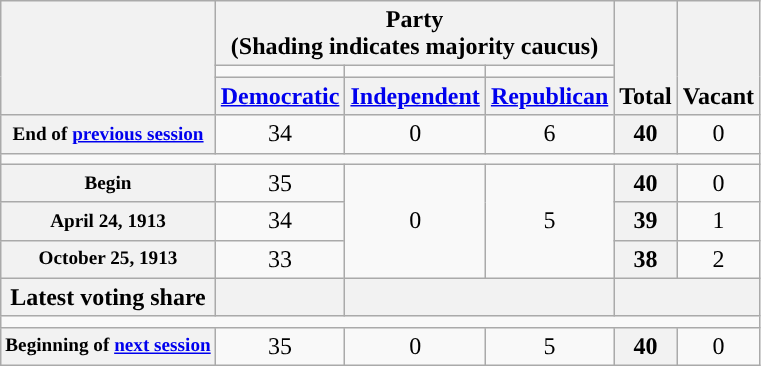<table class=wikitable style="text-align:center">
<tr style="vertical-align:bottom;">
<th rowspan=3></th>
<th colspan=3>Party <div>(Shading indicates majority caucus)</div></th>
<th rowspan=3>Total</th>
<th rowspan=3>Vacant</th>
</tr>
<tr style="height:5px">
<td style="background-color:"></td>
<td style="background-color:"></td>
<td style="background-color:"></td>
</tr>
<tr>
<th><a href='#'>Democratic</a></th>
<th><a href='#'>Independent</a></th>
<th><a href='#'>Republican</a></th>
</tr>
<tr>
<th nowrap style="font-size:80%">End of <a href='#'>previous session</a></th>
<td>34</td>
<td>0</td>
<td>6</td>
<th>40</th>
<td>0</td>
</tr>
<tr>
<td colspan=6></td>
</tr>
<tr>
<th style="font-size:80%">Begin</th>
<td>35</td>
<td rowspan=3>0</td>
<td rowspan=3>5</td>
<th>40</th>
<td>0</td>
</tr>
<tr>
<th style="font-size:80%">April 24, 1913 </th>
<td>34</td>
<th>39</th>
<td>1</td>
</tr>
<tr>
<th style="font-size:80%">October 25, 1913 </th>
<td>33</td>
<th>38</th>
<td>2</td>
</tr>
<tr>
<th>Latest voting share</th>
<th></th>
<th colspan=2></th>
<th colspan=2></th>
</tr>
<tr>
<td colspan=6></td>
</tr>
<tr>
<th style="white-space:nowrap; font-size:80%;">Beginning of <a href='#'>next session</a></th>
<td>35</td>
<td>0</td>
<td>5</td>
<th>40</th>
<td>0</td>
</tr>
</table>
